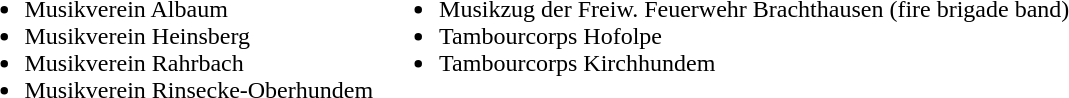<table>
<tr valign="top">
<td><br><ul><li>Musikverein Albaum</li><li>Musikverein Heinsberg</li><li>Musikverein Rahrbach</li><li>Musikverein Rinsecke-Oberhundem</li></ul></td>
<td><br><ul><li>Musikzug der Freiw. Feuerwehr Brachthausen (fire brigade band)</li><li>Tambourcorps Hofolpe</li><li>Tambourcorps Kirchhundem</li></ul></td>
</tr>
</table>
